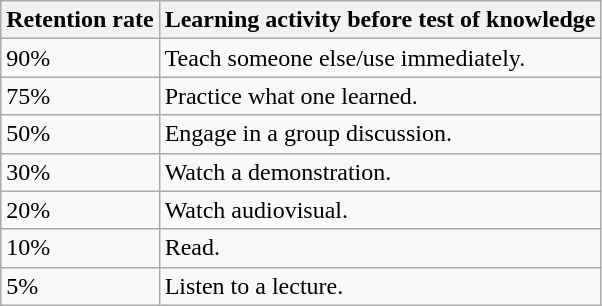<table class="wikitable">
<tr>
<th>Retention rate</th>
<th>Learning activity before test of knowledge</th>
</tr>
<tr>
<td>90%</td>
<td>Teach someone else/use immediately.</td>
</tr>
<tr>
<td>75%</td>
<td>Practice what one learned.</td>
</tr>
<tr>
<td>50%</td>
<td>Engage in a group discussion.</td>
</tr>
<tr>
<td>30%</td>
<td>Watch a demonstration.</td>
</tr>
<tr>
<td>20%</td>
<td>Watch audiovisual.</td>
</tr>
<tr>
<td>10%</td>
<td>Read.</td>
</tr>
<tr>
<td>5%</td>
<td>Listen to a lecture.</td>
</tr>
</table>
